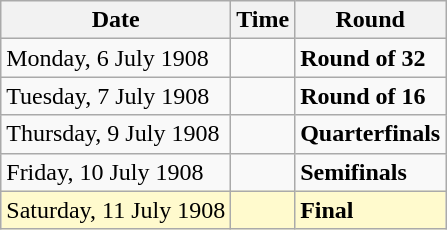<table class="wikitable">
<tr>
<th>Date</th>
<th>Time</th>
<th>Round</th>
</tr>
<tr>
<td>Monday, 6 July 1908</td>
<td></td>
<td><strong>Round of 32</strong></td>
</tr>
<tr>
<td>Tuesday, 7 July 1908</td>
<td></td>
<td><strong>Round of 16</strong></td>
</tr>
<tr>
<td>Thursday, 9 July 1908</td>
<td></td>
<td><strong>Quarterfinals</strong></td>
</tr>
<tr>
<td>Friday, 10 July 1908</td>
<td></td>
<td><strong>Semifinals</strong></td>
</tr>
<tr style=background:lemonchiffon>
<td>Saturday, 11 July 1908</td>
<td></td>
<td><strong>Final</strong></td>
</tr>
</table>
